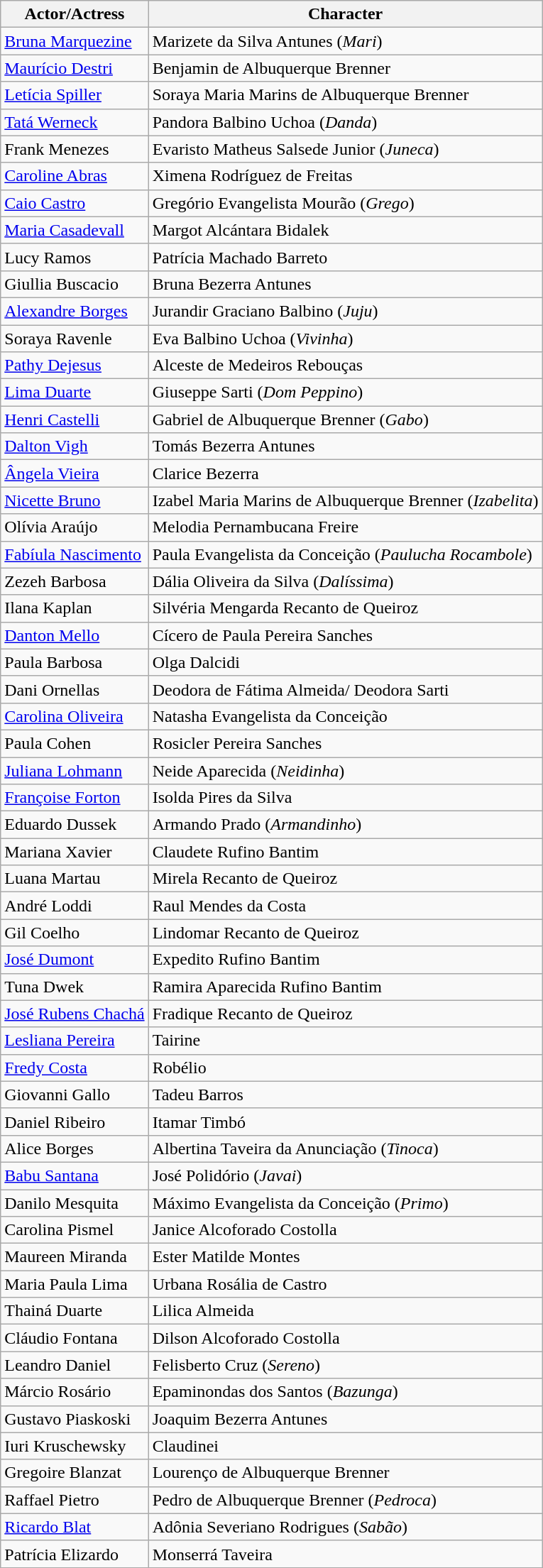<table class="wikitable sortable">
<tr>
<th>Actor/Actress</th>
<th>Character</th>
</tr>
<tr>
<td><a href='#'>Bruna Marquezine</a></td>
<td>Marizete da Silva Antunes (<em>Mari</em>)</td>
</tr>
<tr>
<td><a href='#'>Maurício Destri</a></td>
<td>Benjamin de Albuquerque Brenner</td>
</tr>
<tr>
<td><a href='#'>Letícia Spiller</a></td>
<td>Soraya Maria Marins de Albuquerque Brenner</td>
</tr>
<tr>
<td><a href='#'>Tatá Werneck</a></td>
<td>Pandora Balbino Uchoa (<em>Danda</em>)</td>
</tr>
<tr>
<td>Frank Menezes</td>
<td>Evaristo Matheus Salsede Junior (<em>Juneca</em>)</td>
</tr>
<tr>
<td><a href='#'>Caroline Abras</a></td>
<td>Ximena Rodríguez de Freitas</td>
</tr>
<tr>
<td><a href='#'>Caio Castro</a></td>
<td>Gregório Evangelista Mourão (<em>Grego</em>)</td>
</tr>
<tr>
<td><a href='#'>Maria Casadevall</a></td>
<td>Margot Alcántara Bidalek</td>
</tr>
<tr>
<td>Lucy Ramos</td>
<td>Patrícia Machado Barreto</td>
</tr>
<tr>
<td>Giullia Buscacio</td>
<td>Bruna Bezerra Antunes</td>
</tr>
<tr>
<td><a href='#'>Alexandre Borges</a></td>
<td>Jurandir Graciano Balbino (<em>Juju</em>)</td>
</tr>
<tr>
<td>Soraya Ravenle</td>
<td>Eva Balbino Uchoa (<em>Vivinha</em>)</td>
</tr>
<tr>
<td><a href='#'>Pathy Dejesus</a></td>
<td>Alceste de Medeiros Rebouças</td>
</tr>
<tr>
<td><a href='#'>Lima Duarte</a></td>
<td>Giuseppe Sarti (<em>Dom Peppino</em>)</td>
</tr>
<tr>
<td><a href='#'>Henri Castelli</a></td>
<td>Gabriel de Albuquerque Brenner (<em>Gabo</em>)</td>
</tr>
<tr>
<td><a href='#'>Dalton Vigh</a></td>
<td>Tomás Bezerra Antunes</td>
</tr>
<tr>
<td><a href='#'>Ângela Vieira</a></td>
<td>Clarice Bezerra</td>
</tr>
<tr>
<td><a href='#'>Nicette Bruno</a></td>
<td>Izabel Maria Marins de Albuquerque Brenner (<em>Izabelita</em>)</td>
</tr>
<tr>
<td>Olívia Araújo</td>
<td>Melodia Pernambucana Freire</td>
</tr>
<tr>
<td><a href='#'>Fabíula Nascimento</a></td>
<td>Paula Evangelista da Conceição (<em>Paulucha Rocambole</em>)</td>
</tr>
<tr>
<td>Zezeh Barbosa</td>
<td>Dália Oliveira da Silva (<em>Dalíssima</em>)</td>
</tr>
<tr>
<td>Ilana Kaplan</td>
<td>Silvéria Mengarda Recanto de Queiroz</td>
</tr>
<tr>
<td><a href='#'>Danton Mello</a></td>
<td>Cícero de Paula Pereira Sanches</td>
</tr>
<tr>
<td>Paula Barbosa</td>
<td>Olga Dalcidi</td>
</tr>
<tr>
<td>Dani Ornellas</td>
<td>Deodora de Fátima Almeida/ Deodora Sarti</td>
</tr>
<tr>
<td><a href='#'>Carolina Oliveira</a></td>
<td>Natasha Evangelista da Conceição</td>
</tr>
<tr>
<td>Paula Cohen</td>
<td>Rosicler Pereira Sanches</td>
</tr>
<tr>
<td><a href='#'>Juliana Lohmann</a></td>
<td>Neide Aparecida (<em>Neidinha</em>)</td>
</tr>
<tr>
<td><a href='#'>Françoise Forton</a></td>
<td>Isolda Pires da Silva</td>
</tr>
<tr>
<td>Eduardo Dussek</td>
<td>Armando Prado (<em>Armandinho</em>)</td>
</tr>
<tr>
<td>Mariana Xavier</td>
<td>Claudete Rufino Bantim</td>
</tr>
<tr>
<td>Luana Martau</td>
<td>Mirela Recanto de Queiroz</td>
</tr>
<tr>
<td>André Loddi</td>
<td>Raul Mendes da Costa</td>
</tr>
<tr>
<td>Gil Coelho</td>
<td>Lindomar Recanto de Queiroz</td>
</tr>
<tr>
<td><a href='#'>José Dumont</a></td>
<td>Expedito Rufino Bantim</td>
</tr>
<tr>
<td>Tuna Dwek</td>
<td>Ramira Aparecida Rufino Bantim</td>
</tr>
<tr>
<td><a href='#'>José Rubens Chachá</a></td>
<td>Fradique Recanto de Queiroz</td>
</tr>
<tr>
<td><a href='#'>Lesliana Pereira</a></td>
<td>Tairine</td>
</tr>
<tr>
<td><a href='#'>Fredy Costa</a></td>
<td>Robélio</td>
</tr>
<tr>
<td>Giovanni Gallo</td>
<td>Tadeu Barros</td>
</tr>
<tr>
<td>Daniel Ribeiro</td>
<td>Itamar Timbó</td>
</tr>
<tr>
<td>Alice Borges</td>
<td>Albertina Taveira da Anunciação (<em>Tinoca</em>)</td>
</tr>
<tr>
<td><a href='#'>Babu Santana</a></td>
<td>José Polidório (<em>Javai</em>)</td>
</tr>
<tr>
<td>Danilo Mesquita</td>
<td>Máximo Evangelista da Conceição (<em>Primo</em>)</td>
</tr>
<tr>
<td>Carolina Pismel</td>
<td>Janice Alcoforado Costolla</td>
</tr>
<tr>
<td>Maureen Miranda</td>
<td>Ester Matilde Montes</td>
</tr>
<tr>
<td>Maria Paula Lima</td>
<td>Urbana Rosália de Castro</td>
</tr>
<tr>
<td>Thainá Duarte</td>
<td>Lilica Almeida</td>
</tr>
<tr>
<td>Cláudio Fontana</td>
<td>Dilson Alcoforado Costolla</td>
</tr>
<tr>
<td>Leandro Daniel</td>
<td>Felisberto Cruz (<em>Sereno</em>)</td>
</tr>
<tr>
<td>Márcio Rosário</td>
<td>Epaminondas dos Santos (<em>Bazunga</em>)</td>
</tr>
<tr>
<td>Gustavo Piaskoski</td>
<td>Joaquim Bezerra Antunes</td>
</tr>
<tr>
<td>Iuri Kruschewsky</td>
<td>Claudinei</td>
</tr>
<tr>
<td>Gregoire Blanzat</td>
<td>Lourenço de Albuquerque Brenner</td>
</tr>
<tr>
<td>Raffael Pietro</td>
<td>Pedro de Albuquerque Brenner (<em>Pedroca</em>)</td>
</tr>
<tr>
<td><a href='#'>Ricardo Blat</a></td>
<td>Adônia Severiano Rodrigues (<em>Sabão</em>)</td>
</tr>
<tr>
<td>Patrícia Elizardo</td>
<td>Monserrá Taveira</td>
</tr>
<tr>
</tr>
</table>
